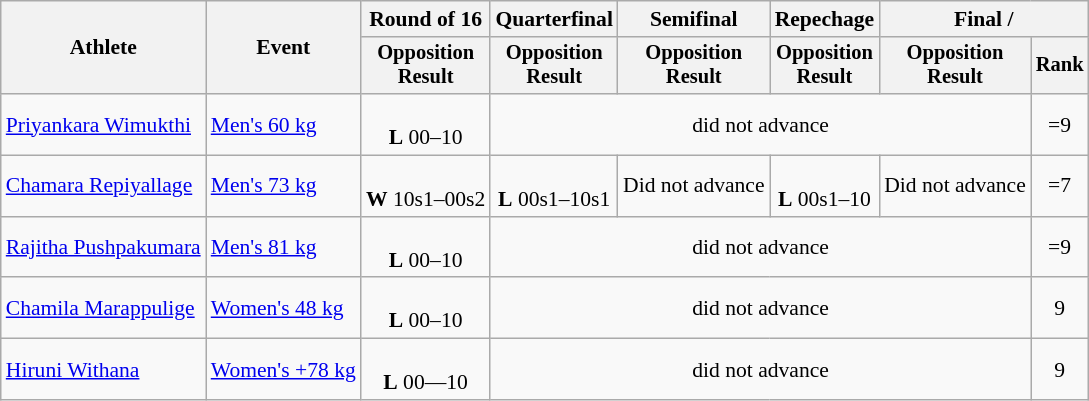<table class="wikitable" style="font-size:90%">
<tr>
<th rowspan=2>Athlete</th>
<th rowspan=2>Event</th>
<th>Round of 16</th>
<th>Quarterfinal</th>
<th>Semifinal</th>
<th>Repechage</th>
<th colspan=2>Final / </th>
</tr>
<tr style="font-size: 95%">
<th>Opposition<br>Result</th>
<th>Opposition<br>Result</th>
<th>Opposition<br>Result</th>
<th>Opposition<br>Result</th>
<th>Opposition<br>Result</th>
<th>Rank</th>
</tr>
<tr align=center>
<td align=left><a href='#'>Priyankara Wimukthi</a></td>
<td align=left><a href='#'>Men's 60 kg</a></td>
<td><br><strong>L</strong> 00–10</td>
<td colspan=4>did not advance</td>
<td>=9</td>
</tr>
<tr align=center>
<td align=left><a href='#'>Chamara Repiyallage</a></td>
<td align=left><a href='#'>Men's 73 kg</a></td>
<td><br><strong>W</strong> 10s1–00s2</td>
<td><br><strong>L</strong> 00s1–10s1</td>
<td>Did not advance</td>
<td><br><strong>L</strong> 00s1–10</td>
<td>Did not advance</td>
<td>=7</td>
</tr>
<tr align=center>
<td align=left><a href='#'>Rajitha Pushpakumara</a></td>
<td align=left><a href='#'>Men's 81 kg</a></td>
<td><br><strong>L</strong> 00–10</td>
<td colspan=4>did not advance</td>
<td>=9</td>
</tr>
<tr align=center>
<td align=left><a href='#'>Chamila Marappulige</a></td>
<td align=left><a href='#'>Women's 48 kg</a></td>
<td><br><strong>L</strong> 00–10</td>
<td colspan=4>did not advance</td>
<td>9</td>
</tr>
<tr align=center>
<td align=left><a href='#'>Hiruni Withana</a></td>
<td align=left><a href='#'>Women's +78 kg</a></td>
<td><br><strong>L</strong> 00―10</td>
<td colspan=4>did not advance</td>
<td>9</td>
</tr>
</table>
